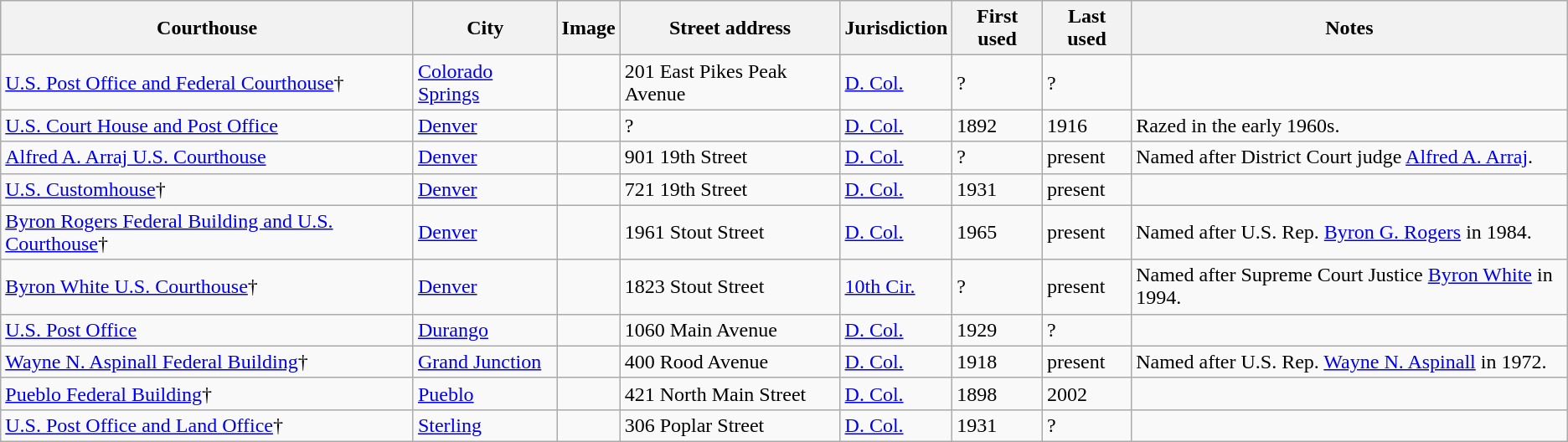<table class="wikitable sortable sticky-header sort-under">
<tr>
<th>Courthouse</th>
<th>City</th>
<th class="unsortable">Image</th>
<th>Street address</th>
<th>Jurisdiction</th>
<th>First used</th>
<th>Last used</th>
<th class="unsortable">Notes</th>
</tr>
<tr>
<td><a href='#'>U.S. Post Office and Federal Courthouse</a>†</td>
<td><a href='#'>Colorado Springs</a></td>
<td></td>
<td>201 East Pikes Peak Avenue</td>
<td><a href='#'>D. Col.</a></td>
<td>?</td>
<td>?</td>
<td></td>
</tr>
<tr>
<td><a href='#'>U.S. Court House and Post Office</a></td>
<td><a href='#'>Denver</a></td>
<td></td>
<td>?</td>
<td><a href='#'>D. Col.</a></td>
<td>1892</td>
<td>1916</td>
<td>Razed in the early 1960s.</td>
</tr>
<tr>
<td><a href='#'>Alfred A. Arraj U.S. Courthouse</a></td>
<td><a href='#'>Denver</a></td>
<td></td>
<td>901 19th Street</td>
<td><a href='#'>D. Col.</a></td>
<td>?</td>
<td>present</td>
<td>Named after District Court judge <a href='#'>Alfred A. Arraj</a>.</td>
</tr>
<tr>
<td><a href='#'>U.S. Customhouse</a>†</td>
<td><a href='#'>Denver</a></td>
<td></td>
<td>721 19th Street</td>
<td><a href='#'>D. Col.</a></td>
<td>1931</td>
<td>present</td>
<td></td>
</tr>
<tr>
<td><a href='#'>Byron Rogers Federal Building and U.S. Courthouse</a>†</td>
<td><a href='#'>Denver</a></td>
<td></td>
<td>1961 Stout Street</td>
<td><a href='#'>D. Col.</a></td>
<td>1965</td>
<td>present</td>
<td>Named after U.S. Rep. <a href='#'>Byron G. Rogers</a> in 1984.</td>
</tr>
<tr>
<td><a href='#'>Byron White U.S. Courthouse</a>†</td>
<td><a href='#'>Denver</a></td>
<td></td>
<td>1823 Stout Street</td>
<td><a href='#'>10th Cir.</a></td>
<td>?</td>
<td>present</td>
<td>Named after Supreme Court Justice <a href='#'>Byron White</a> in 1994.</td>
</tr>
<tr>
<td><a href='#'>U.S. Post Office</a></td>
<td><a href='#'>Durango</a></td>
<td></td>
<td>1060 Main Avenue</td>
<td><a href='#'>D. Col.</a></td>
<td>1929</td>
<td>?</td>
<td></td>
</tr>
<tr>
<td><a href='#'>Wayne N. Aspinall Federal Building</a>†</td>
<td><a href='#'>Grand Junction</a></td>
<td></td>
<td>400 Rood Avenue</td>
<td><a href='#'>D. Col.</a></td>
<td>1918</td>
<td>present</td>
<td>Named after U.S. Rep. <a href='#'>Wayne N. Aspinall</a> in 1972.</td>
</tr>
<tr>
<td><a href='#'>Pueblo Federal Building</a>†</td>
<td><a href='#'>Pueblo</a></td>
<td></td>
<td>421 North Main Street</td>
<td><a href='#'>D. Col.</a></td>
<td>1898</td>
<td>2002</td>
<td></td>
</tr>
<tr>
<td><a href='#'>U.S. Post Office and Land Office</a>†</td>
<td><a href='#'>Sterling</a></td>
<td></td>
<td>306 Poplar Street</td>
<td><a href='#'>D. Col.</a></td>
<td>1931</td>
<td>?</td>
<td></td>
</tr>
</table>
